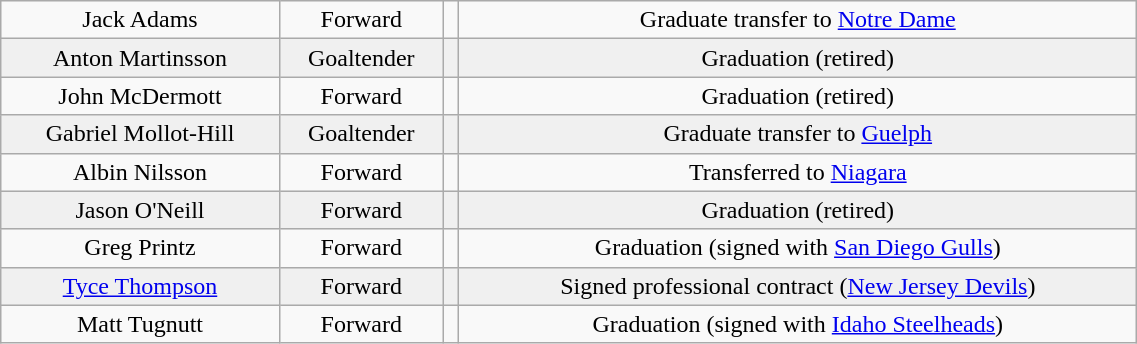<table class="wikitable" width="60%">
<tr align="center" bgcolor="">
<td>Jack Adams</td>
<td>Forward</td>
<td></td>
<td>Graduate transfer to <a href='#'>Notre Dame</a></td>
</tr>
<tr align="center" bgcolor="f0f0f0">
<td>Anton Martinsson</td>
<td>Goaltender</td>
<td></td>
<td>Graduation (retired)</td>
</tr>
<tr align="center" bgcolor="">
<td>John McDermott</td>
<td>Forward</td>
<td></td>
<td>Graduation (retired)</td>
</tr>
<tr align="center" bgcolor="f0f0f0">
<td>Gabriel Mollot-Hill</td>
<td>Goaltender</td>
<td></td>
<td>Graduate transfer to <a href='#'>Guelph</a></td>
</tr>
<tr align="center" bgcolor="">
<td>Albin Nilsson</td>
<td>Forward</td>
<td></td>
<td>Transferred to <a href='#'>Niagara</a></td>
</tr>
<tr align="center" bgcolor="f0f0f0">
<td>Jason O'Neill</td>
<td>Forward</td>
<td></td>
<td>Graduation (retired)</td>
</tr>
<tr align="center" bgcolor="">
<td>Greg Printz</td>
<td>Forward</td>
<td></td>
<td>Graduation (signed with <a href='#'>San Diego Gulls</a>)</td>
</tr>
<tr align="center" bgcolor="f0f0f0">
<td><a href='#'>Tyce Thompson</a></td>
<td>Forward</td>
<td></td>
<td>Signed professional contract (<a href='#'>New Jersey Devils</a>)</td>
</tr>
<tr align="center" bgcolor="">
<td>Matt Tugnutt</td>
<td>Forward</td>
<td></td>
<td>Graduation (signed with <a href='#'>Idaho Steelheads</a>)</td>
</tr>
</table>
